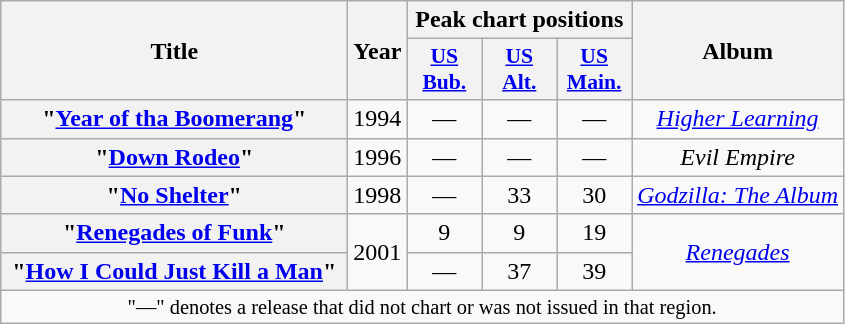<table class="wikitable plainrowheaders" style="text-align:center;">
<tr>
<th scope="col" rowspan="2" style="width:14em;">Title</th>
<th scope="col" rowspan="2">Year</th>
<th scope="col" colspan="3">Peak chart positions</th>
<th scope="col" rowspan="2">Album</th>
</tr>
<tr>
<th scope="col" style="width:3em;font-size:90%;"><a href='#'>US<br>Bub.</a><br></th>
<th scope="col" style="width:3em;font-size:90%;"><a href='#'>US<br>Alt.</a><br></th>
<th scope="col" style="width:3em;font-size:90%;"><a href='#'>US<br>Main.</a><br></th>
</tr>
<tr>
<th scope="row">"<a href='#'>Year of tha Boomerang</a>"</th>
<td>1994</td>
<td>—</td>
<td>—</td>
<td>—</td>
<td><em><a href='#'>Higher Learning</a></em></td>
</tr>
<tr>
<th scope="row">"<a href='#'>Down Rodeo</a>"</th>
<td>1996</td>
<td>—</td>
<td>—</td>
<td>—</td>
<td><em>Evil Empire</em></td>
</tr>
<tr>
<th scope="row">"<a href='#'>No Shelter</a>"</th>
<td>1998</td>
<td>—</td>
<td>33</td>
<td>30</td>
<td><em><a href='#'>Godzilla: The Album</a></em></td>
</tr>
<tr>
<th scope="row">"<a href='#'>Renegades of Funk</a>"</th>
<td rowspan="2">2001</td>
<td>9</td>
<td>9</td>
<td>19</td>
<td rowspan="2"><em><a href='#'>Renegades</a></em></td>
</tr>
<tr>
<th scope="row">"<a href='#'>How I Could Just Kill a Man</a>"</th>
<td>—</td>
<td>37</td>
<td>39</td>
</tr>
<tr>
<td colspan="6" style="font-size: 85%">"—" denotes a release that did not chart or was not issued in that region.</td>
</tr>
</table>
